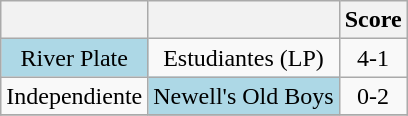<table class="wikitable" style="text-align: center;">
<tr>
<th></th>
<th></th>
<th>Score</th>
</tr>
<tr>
<td bgcolor="lightblue">River Plate</td>
<td>Estudiantes (LP)</td>
<td>4-1</td>
</tr>
<tr>
<td>Independiente</td>
<td bgcolor="lightblue">Newell's Old Boys</td>
<td>0-2</td>
</tr>
<tr>
</tr>
</table>
